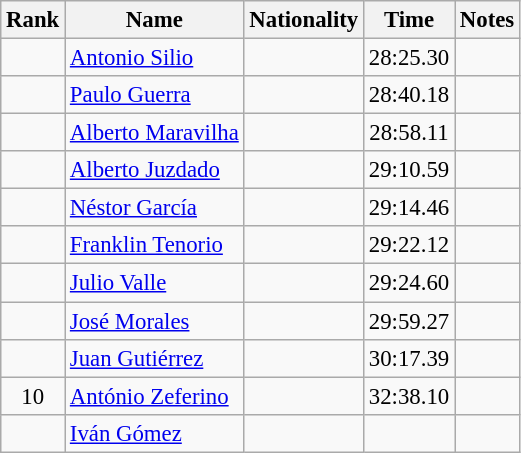<table class="wikitable sortable" style="text-align:center;font-size:95%">
<tr>
<th>Rank</th>
<th>Name</th>
<th>Nationality</th>
<th>Time</th>
<th>Notes</th>
</tr>
<tr>
<td></td>
<td align=left><a href='#'>Antonio Silio</a></td>
<td align=left></td>
<td>28:25.30</td>
<td></td>
</tr>
<tr>
<td></td>
<td align=left><a href='#'>Paulo Guerra</a></td>
<td align=left></td>
<td>28:40.18</td>
<td></td>
</tr>
<tr>
<td></td>
<td align=left><a href='#'>Alberto Maravilha</a></td>
<td align=left></td>
<td>28:58.11</td>
<td></td>
</tr>
<tr>
<td></td>
<td align=left><a href='#'>Alberto Juzdado</a></td>
<td align=left></td>
<td>29:10.59</td>
<td></td>
</tr>
<tr>
<td></td>
<td align=left><a href='#'>Néstor García</a></td>
<td align=left></td>
<td>29:14.46</td>
<td></td>
</tr>
<tr>
<td></td>
<td align=left><a href='#'>Franklin Tenorio</a></td>
<td align=left></td>
<td>29:22.12</td>
<td></td>
</tr>
<tr>
<td></td>
<td align=left><a href='#'>Julio Valle</a></td>
<td align=left></td>
<td>29:24.60</td>
<td></td>
</tr>
<tr>
<td></td>
<td align=left><a href='#'>José Morales</a></td>
<td align=left></td>
<td>29:59.27</td>
<td></td>
</tr>
<tr>
<td></td>
<td align=left><a href='#'>Juan Gutiérrez</a></td>
<td align=left></td>
<td>30:17.39</td>
<td></td>
</tr>
<tr>
<td>10</td>
<td align=left><a href='#'>António Zeferino</a></td>
<td align=left></td>
<td>32:38.10</td>
<td></td>
</tr>
<tr>
<td></td>
<td align=left><a href='#'>Iván Gómez</a></td>
<td align=left></td>
<td></td>
<td></td>
</tr>
</table>
